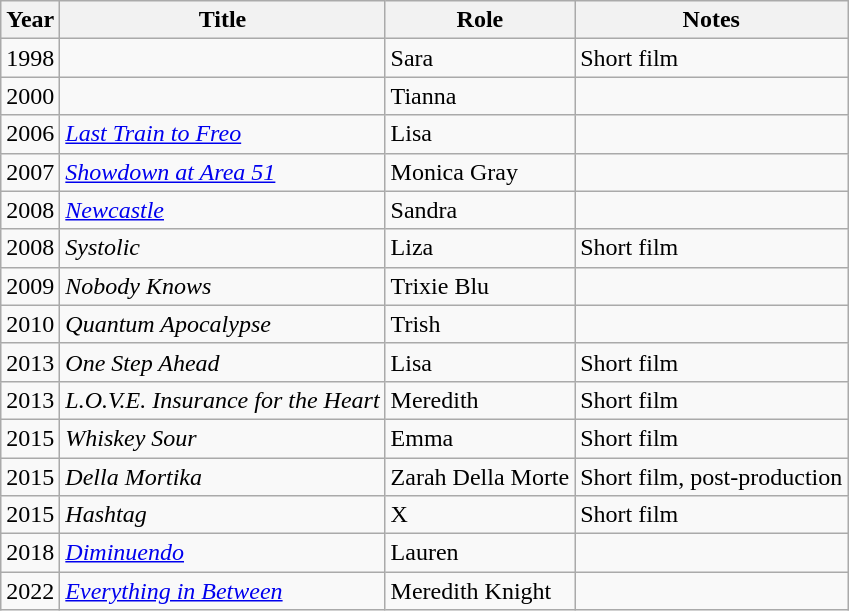<table class="wikitable sortable">
<tr>
<th>Year</th>
<th>Title</th>
<th>Role</th>
<th class="unsortable">Notes</th>
</tr>
<tr>
<td>1998</td>
<td><em></em></td>
<td>Sara</td>
<td>Short film</td>
</tr>
<tr>
<td>2000</td>
<td><em></em></td>
<td>Tianna</td>
<td></td>
</tr>
<tr>
<td>2006</td>
<td><em><a href='#'>Last Train to Freo</a></em></td>
<td>Lisa</td>
<td></td>
</tr>
<tr>
<td>2007</td>
<td><em><a href='#'>Showdown at Area 51</a></em></td>
<td>Monica Gray</td>
<td></td>
</tr>
<tr>
<td>2008</td>
<td><em><a href='#'>Newcastle</a></em></td>
<td>Sandra</td>
<td></td>
</tr>
<tr>
<td>2008</td>
<td><em>Systolic</em></td>
<td>Liza</td>
<td>Short film</td>
</tr>
<tr>
<td>2009</td>
<td><em>Nobody Knows</em></td>
<td>Trixie Blu</td>
<td></td>
</tr>
<tr>
<td>2010</td>
<td><em>Quantum Apocalypse</em></td>
<td>Trish</td>
<td></td>
</tr>
<tr>
<td>2013</td>
<td><em>One Step Ahead</em></td>
<td>Lisa</td>
<td>Short film</td>
</tr>
<tr>
<td>2013</td>
<td><em>L.O.V.E. Insurance for the Heart</em></td>
<td>Meredith</td>
<td>Short film</td>
</tr>
<tr>
<td>2015</td>
<td><em>Whiskey Sour</em></td>
<td>Emma</td>
<td>Short film</td>
</tr>
<tr>
<td>2015</td>
<td><em>Della Mortika</em></td>
<td>Zarah Della Morte</td>
<td>Short film, post-production</td>
</tr>
<tr>
<td>2015</td>
<td><em>Hashtag</em></td>
<td>X</td>
<td Short film, post-production>Short film</td>
</tr>
<tr>
<td>2018</td>
<td><a href='#'><em>Diminuendo</em></a></td>
<td>Lauren</td>
<td></td>
</tr>
<tr>
<td>2022</td>
<td><a href='#'><em>Everything in Between</em></a></td>
<td>Meredith Knight</td>
<td></td>
</tr>
</table>
